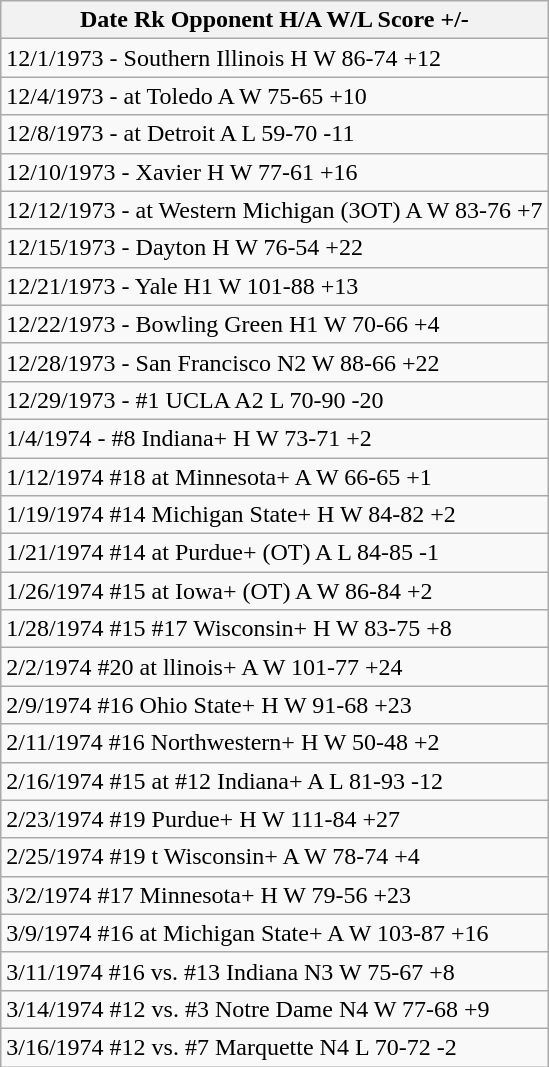<table class="wikitable">
<tr>
<th>Date Rk Opponent H/A W/L Score +/-</th>
</tr>
<tr>
<td>12/1/1973 - Southern Illinois H W 86-74 +12</td>
</tr>
<tr>
<td>12/4/1973 - at Toledo A W 75-65 +10</td>
</tr>
<tr>
<td>12/8/1973 - at Detroit A L 59-70 -11</td>
</tr>
<tr>
<td>12/10/1973 - Xavier H W 77-61 +16</td>
</tr>
<tr>
<td>12/12/1973 - at Western Michigan (3OT) A W 83-76 +7</td>
</tr>
<tr>
<td>12/15/1973 - Dayton H W 76-54 +22</td>
</tr>
<tr>
<td>12/21/1973 - Yale H1 W 101-88 +13</td>
</tr>
<tr>
<td>12/22/1973 - Bowling Green H1 W 70-66 +4</td>
</tr>
<tr>
<td>12/28/1973 - San Francisco N2 W 88-66 +22</td>
</tr>
<tr>
<td>12/29/1973 - #1 UCLA A2 L 70-90 -20</td>
</tr>
<tr>
<td>1/4/1974 - #8 Indiana+ H W 73-71 +2</td>
</tr>
<tr>
<td>1/12/1974 #18 at Minnesota+ A W 66-65 +1</td>
</tr>
<tr>
<td>1/19/1974 #14 Michigan State+ H W 84-82 +2</td>
</tr>
<tr>
<td>1/21/1974 #14 at Purdue+ (OT) A L 84-85 -1</td>
</tr>
<tr>
<td>1/26/1974 #15 at Iowa+ (OT) A W 86-84 +2</td>
</tr>
<tr>
<td>1/28/1974 #15 #17 Wisconsin+ H W 83-75 +8</td>
</tr>
<tr>
<td>2/2/1974 #20 at llinois+ A W 101-77 +24</td>
</tr>
<tr>
<td>2/9/1974 #16 Ohio State+ H W 91-68 +23</td>
</tr>
<tr>
<td>2/11/1974 #16 Northwestern+ H W 50-48 +2</td>
</tr>
<tr>
<td>2/16/1974 #15 at #12 Indiana+ A L 81-93 -12</td>
</tr>
<tr>
<td>2/23/1974 #19 Purdue+ H W 111-84 +27</td>
</tr>
<tr>
<td>2/25/1974 #19 t Wisconsin+ A W 78-74 +4</td>
</tr>
<tr>
<td>3/2/1974 #17 Minnesota+ H W 79-56 +23</td>
</tr>
<tr>
<td>3/9/1974 #16 at Michigan State+ A W 103-87 +16</td>
</tr>
<tr>
<td>3/11/1974 #16 vs. #13 Indiana N3 W 75-67 +8</td>
</tr>
<tr>
<td>3/14/1974 #12 vs. #3 Notre Dame N4 W 77-68 +9</td>
</tr>
<tr>
<td>3/16/1974 #12 vs. #7 Marquette N4 L 70-72 -2</td>
</tr>
</table>
